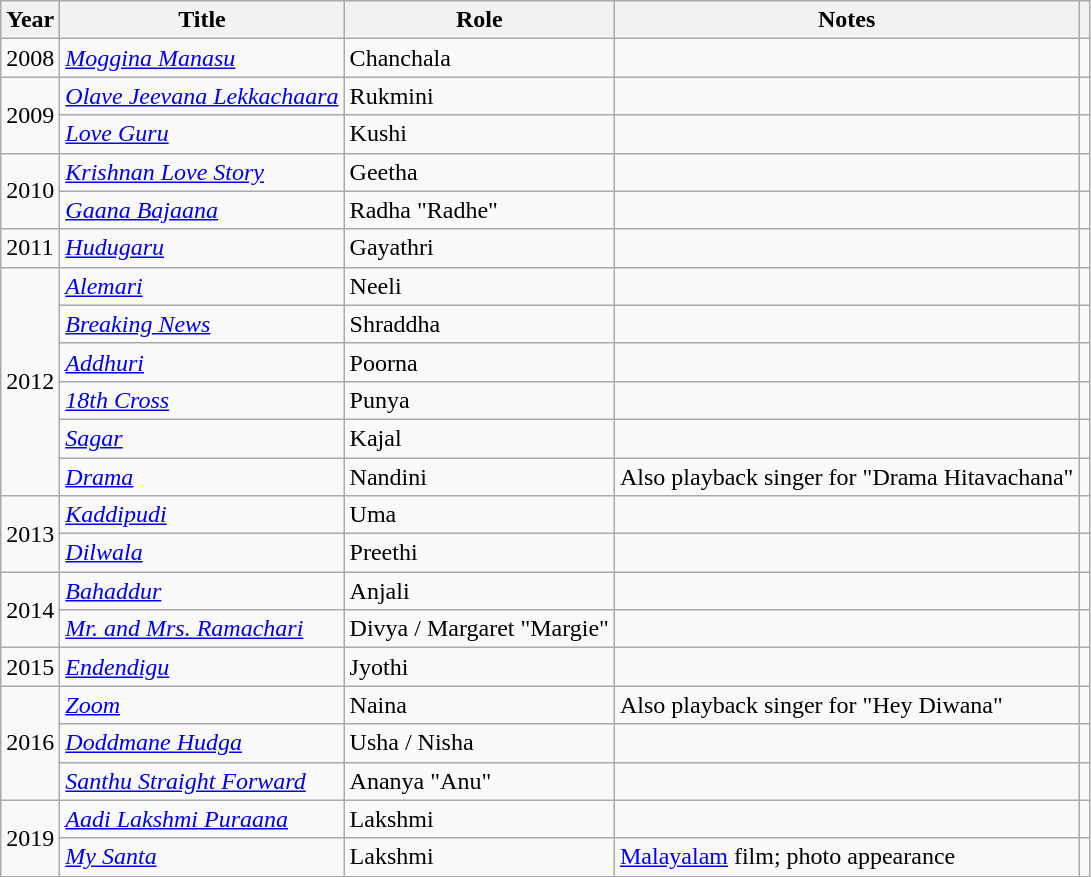<table class="wikitable sortable">
<tr>
<th>Year</th>
<th>Title</th>
<th>Role</th>
<th class="unsortable">Notes</th>
<th class="unsortable"></th>
</tr>
<tr>
<td>2008</td>
<td><em><a href='#'>Moggina Manasu</a></em></td>
<td>Chanchala</td>
<td></td>
<td></td>
</tr>
<tr>
<td rowspan="2">2009</td>
<td><em><a href='#'>Olave Jeevana Lekkachaara</a></em></td>
<td>Rukmini</td>
<td></td>
<td></td>
</tr>
<tr>
<td><em><a href='#'>Love Guru</a></em></td>
<td>Kushi</td>
<td></td>
<td></td>
</tr>
<tr>
<td rowspan="2">2010</td>
<td><em><a href='#'>Krishnan Love Story</a></em></td>
<td>Geetha</td>
<td></td>
<td></td>
</tr>
<tr>
<td><em><a href='#'>Gaana Bajaana</a></em></td>
<td>Radha "Radhe"</td>
<td></td>
<td></td>
</tr>
<tr>
<td>2011</td>
<td><em><a href='#'>Hudugaru</a></em></td>
<td>Gayathri</td>
<td></td>
<td></td>
</tr>
<tr>
<td rowspan="6">2012</td>
<td><em><a href='#'>Alemari</a></em></td>
<td>Neeli</td>
<td></td>
<td></td>
</tr>
<tr>
<td><em><a href='#'>Breaking News</a></em></td>
<td>Shraddha</td>
<td></td>
<td></td>
</tr>
<tr>
<td><em><a href='#'>Addhuri</a></em></td>
<td>Poorna</td>
<td></td>
<td></td>
</tr>
<tr>
<td><em><a href='#'>18th Cross</a></em></td>
<td>Punya</td>
<td></td>
<td></td>
</tr>
<tr>
<td><em><a href='#'>Sagar</a></em></td>
<td>Kajal</td>
<td></td>
<td></td>
</tr>
<tr>
<td><em><a href='#'>Drama</a></em></td>
<td>Nandini</td>
<td>Also playback singer for "Drama Hitavachana"</td>
<td></td>
</tr>
<tr>
<td rowspan="2">2013</td>
<td><em><a href='#'>Kaddipudi</a></em></td>
<td>Uma</td>
<td></td>
<td><br></td>
</tr>
<tr>
<td><em><a href='#'>Dilwala</a></em></td>
<td>Preethi</td>
<td></td>
<td></td>
</tr>
<tr>
<td rowspan="2">2014</td>
<td><em><a href='#'>Bahaddur</a></em></td>
<td>Anjali</td>
<td></td>
<td></td>
</tr>
<tr>
<td><em><a href='#'>Mr. and Mrs. Ramachari</a></em></td>
<td>Divya / Margaret "Margie"</td>
<td></td>
<td></td>
</tr>
<tr>
<td>2015</td>
<td><em><a href='#'>Endendigu</a></em></td>
<td>Jyothi</td>
<td></td>
<td></td>
</tr>
<tr>
<td rowspan="3">2016</td>
<td><em><a href='#'>Zoom</a></em></td>
<td>Naina</td>
<td>Also playback singer for "Hey Diwana"</td>
<td></td>
</tr>
<tr>
<td><em><a href='#'>Doddmane Hudga</a></em></td>
<td>Usha / Nisha</td>
<td></td>
<td></td>
</tr>
<tr>
<td><em><a href='#'>Santhu Straight Forward</a></em></td>
<td>Ananya "Anu"</td>
<td></td>
<td></td>
</tr>
<tr>
<td rowspan="2">2019</td>
<td><em><a href='#'>Aadi Lakshmi Puraana</a></em></td>
<td>Lakshmi</td>
<td></td>
<td></td>
</tr>
<tr>
<td><em><a href='#'>My Santa</a></em></td>
<td>Lakshmi</td>
<td><a href='#'>Malayalam</a> film; photo appearance</td>
<td></td>
</tr>
</table>
